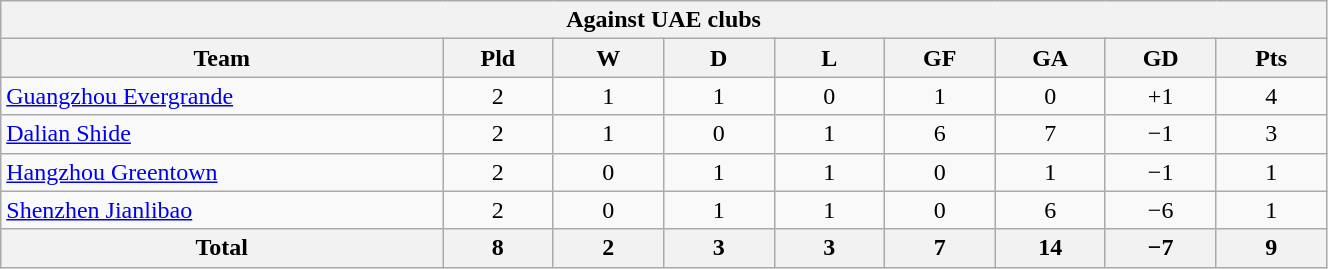<table width=70% class="wikitable" style="text-align:center">
<tr>
<th colspan=9>Against UAE clubs</th>
</tr>
<tr>
<th width=20%>Team</th>
<th width=5%>Pld</th>
<th width=5%>W</th>
<th width=5%>D</th>
<th width=5%>L</th>
<th width=5%>GF</th>
<th width=5%>GA</th>
<th width=5%>GD</th>
<th width=5%>Pts</th>
</tr>
<tr>
<td align=left> <a href='#'>Guangzhou Evergrande</a></td>
<td>2</td>
<td>1</td>
<td>1</td>
<td>0</td>
<td>1</td>
<td>0</td>
<td>+1</td>
<td>4</td>
</tr>
<tr>
<td align=left> <a href='#'>Dalian Shide</a></td>
<td>2</td>
<td>1</td>
<td>0</td>
<td>1</td>
<td>6</td>
<td>7</td>
<td>−1</td>
<td>3</td>
</tr>
<tr>
<td align=left> <a href='#'>Hangzhou Greentown</a></td>
<td>2</td>
<td>0</td>
<td>1</td>
<td>1</td>
<td>0</td>
<td>1</td>
<td>−1</td>
<td>1</td>
</tr>
<tr>
<td align=left> <a href='#'>Shenzhen Jianlibao</a></td>
<td>2</td>
<td>0</td>
<td>1</td>
<td>1</td>
<td>0</td>
<td>6</td>
<td>−6</td>
<td>1</td>
</tr>
<tr>
<th>Total</th>
<th>8</th>
<th>2</th>
<th>3</th>
<th>3</th>
<th>7</th>
<th>14</th>
<th>−7</th>
<th>9</th>
</tr>
</table>
